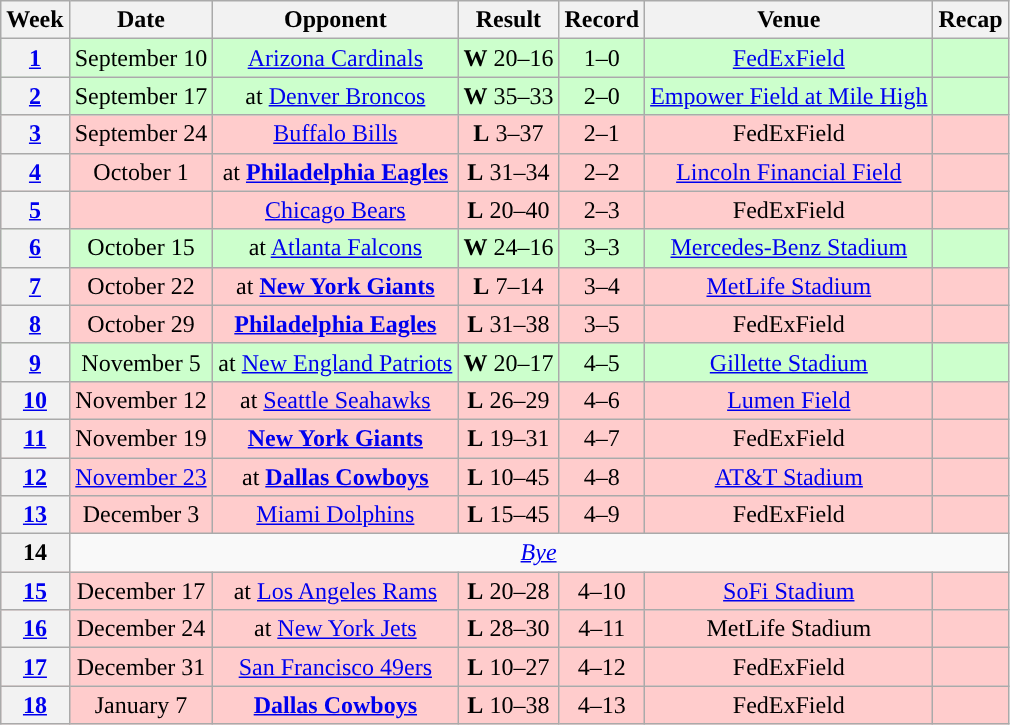<table class="wikitable" style="text-align:center">
<tr>
<th>Week</th>
<th>Date</th>
<th>Opponent</th>
<th>Result</th>
<th>Record</th>
<th>Venue</th>
<th>Recap</th>
</tr>
<tr style="background:#cfc">
<th><a href='#'>1</a></th>
<td>September 10</td>
<td><a href='#'>Arizona Cardinals</a></td>
<td><strong>W</strong> 20–16</td>
<td>1–0</td>
<td><a href='#'>FedExField</a></td>
<td></td>
</tr>
<tr style="background:#cfc">
<th><a href='#'>2</a></th>
<td>September 17</td>
<td>at <a href='#'>Denver Broncos</a></td>
<td><strong>W</strong> 35–33</td>
<td>2–0</td>
<td><a href='#'>Empower Field at Mile High</a></td>
<td></td>
</tr>
<tr style="background:#fcc">
<th><a href='#'>3</a></th>
<td>September 24</td>
<td><a href='#'>Buffalo Bills</a></td>
<td><strong>L</strong> 3–37</td>
<td>2–1</td>
<td>FedExField</td>
<td></td>
</tr>
<tr style="background:#fcc">
<th><a href='#'>4</a></th>
<td>October 1</td>
<td>at <strong><a href='#'>Philadelphia Eagles</a></strong></td>
<td><strong>L</strong> 31–34 </td>
<td>2–2</td>
<td><a href='#'>Lincoln Financial Field</a></td>
<td></td>
</tr>
<tr style="background:#fcc">
<th><a href='#'>5</a></th>
<td></td>
<td><a href='#'>Chicago Bears</a></td>
<td><strong>L</strong> 20–40</td>
<td>2–3</td>
<td>FedExField</td>
<td></td>
</tr>
<tr style="background:#cfc">
<th><a href='#'>6</a></th>
<td>October 15</td>
<td>at <a href='#'>Atlanta Falcons</a></td>
<td><strong>W</strong> 24–16</td>
<td>3–3</td>
<td><a href='#'>Mercedes-Benz Stadium</a></td>
<td></td>
</tr>
<tr style="background:#fcc">
<th><a href='#'>7</a></th>
<td>October 22</td>
<td>at <strong><a href='#'>New York Giants</a></strong></td>
<td><strong>L</strong> 7–14</td>
<td>3–4</td>
<td><a href='#'>MetLife Stadium</a></td>
<td></td>
</tr>
<tr style="background:#fcc;">
<th><a href='#'>8</a></th>
<td>October 29</td>
<td><strong><a href='#'>Philadelphia Eagles</a></strong></td>
<td><strong>L</strong> 31–38</td>
<td>3–5</td>
<td>FedExField</td>
<td></td>
</tr>
<tr style="background:#cfc">
<th><a href='#'>9</a></th>
<td>November 5</td>
<td>at <a href='#'>New England Patriots</a></td>
<td><strong>W</strong> 20–17</td>
<td>4–5</td>
<td><a href='#'>Gillette Stadium</a></td>
<td></td>
</tr>
<tr style="background:#fcc">
<th><a href='#'>10</a></th>
<td>November 12</td>
<td>at <a href='#'>Seattle Seahawks</a></td>
<td><strong>L</strong> 26–29</td>
<td>4–6</td>
<td><a href='#'>Lumen Field</a></td>
<td></td>
</tr>
<tr style="background:#fcc">
<th><a href='#'>11</a></th>
<td>November 19</td>
<td><strong><a href='#'>New York Giants</a></strong></td>
<td><strong>L</strong> 19–31</td>
<td>4–7</td>
<td>FedExField</td>
<td></td>
</tr>
<tr style="background:#fcc">
<th><a href='#'>12</a></th>
<td><a href='#'>November 23</a></td>
<td>at <strong><a href='#'>Dallas Cowboys</a></strong></td>
<td><strong>L</strong> 10–45</td>
<td>4–8</td>
<td><a href='#'>AT&T Stadium</a></td>
<td></td>
</tr>
<tr style="background:#fcc">
<th><a href='#'>13</a></th>
<td>December 3</td>
<td><a href='#'>Miami Dolphins</a></td>
<td><strong>L</strong> 15–45</td>
<td>4–9</td>
<td>FedExField</td>
<td></td>
</tr>
<tr>
<th>14</th>
<td colspan="6"><em><a href='#'>Bye</a></em></td>
</tr>
<tr style="background:#fcc">
<th><a href='#'>15</a></th>
<td>December 17</td>
<td>at <a href='#'>Los Angeles Rams</a></td>
<td><strong>L</strong> 20–28</td>
<td>4–10</td>
<td><a href='#'>SoFi Stadium</a></td>
<td></td>
</tr>
<tr style="background:#fcc">
<th><a href='#'>16</a></th>
<td>December 24</td>
<td>at <a href='#'>New York Jets</a></td>
<td><strong>L</strong> 28–30</td>
<td>4–11</td>
<td>MetLife Stadium</td>
<td></td>
</tr>
<tr style="background:#fcc">
<th><a href='#'>17</a></th>
<td>December 31</td>
<td><a href='#'>San Francisco 49ers</a></td>
<td><strong>L</strong> 10–27</td>
<td>4–12</td>
<td>FedExField</td>
<td></td>
</tr>
<tr style="background:#fcc">
<th><a href='#'>18</a></th>
<td>January 7</td>
<td><strong><a href='#'>Dallas Cowboys</a></strong></td>
<td><strong>L</strong> 10–38</td>
<td>4–13</td>
<td>FedExField</td>
<td></td>
</tr>
</table>
